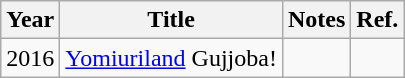<table class="wikitable">
<tr>
<th>Year</th>
<th>Title</th>
<th>Notes</th>
<th>Ref.</th>
</tr>
<tr>
<td>2016</td>
<td><a href='#'>Yomiuriland</a> Gujjoba!</td>
<td></td>
<td></td>
</tr>
</table>
